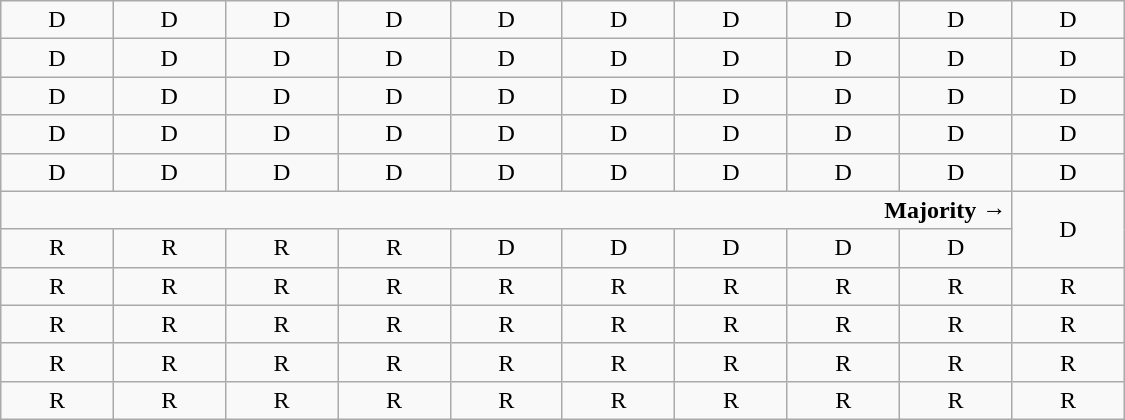<table class="wikitable" style="text-align:center" width=750px>
<tr>
<td>D</td>
<td>D</td>
<td>D</td>
<td>D</td>
<td>D</td>
<td>D</td>
<td>D</td>
<td>D</td>
<td>D</td>
<td>D</td>
</tr>
<tr>
<td width=10%  >D</td>
<td width=10%  >D</td>
<td width=10%  >D</td>
<td width=10%  >D</td>
<td width=10%  >D</td>
<td width=10%  >D</td>
<td width=10%  >D</td>
<td width=10%  >D</td>
<td width=10%  >D</td>
<td width=10%  >D</td>
</tr>
<tr>
<td>D</td>
<td>D</td>
<td>D</td>
<td>D</td>
<td>D</td>
<td>D</td>
<td>D</td>
<td>D</td>
<td>D</td>
<td>D</td>
</tr>
<tr>
<td>D<br></td>
<td>D</td>
<td>D</td>
<td>D</td>
<td>D</td>
<td>D</td>
<td>D</td>
<td>D</td>
<td>D</td>
<td>D</td>
</tr>
<tr>
<td>D<br></td>
<td>D<br></td>
<td>D<br></td>
<td>D<br></td>
<td>D<br></td>
<td>D<br></td>
<td>D<br></td>
<td>D<br></td>
<td>D<br></td>
<td>D<br></td>
</tr>
<tr>
<td colspan=9 align=right><strong>Majority →</strong></td>
<td rowspan=2 >D<br></td>
</tr>
<tr>
<td>R<br></td>
<td>R<br></td>
<td>R<br></td>
<td>R<br></td>
<td>D<br></td>
<td>D<br></td>
<td>D<br></td>
<td>D<br></td>
<td>D<br></td>
</tr>
<tr>
<td>R<br></td>
<td>R<br></td>
<td>R<br></td>
<td>R<br></td>
<td>R<br></td>
<td>R<br></td>
<td>R<br></td>
<td>R<br></td>
<td>R<br></td>
<td>R<br></td>
</tr>
<tr>
<td>R</td>
<td>R</td>
<td>R</td>
<td>R</td>
<td>R</td>
<td>R</td>
<td>R</td>
<td>R</td>
<td>R<br></td>
<td>R<br></td>
</tr>
<tr>
<td>R</td>
<td>R</td>
<td>R</td>
<td>R</td>
<td>R</td>
<td>R</td>
<td>R</td>
<td>R</td>
<td>R</td>
<td>R</td>
</tr>
<tr>
<td>R</td>
<td>R</td>
<td>R</td>
<td>R</td>
<td>R</td>
<td>R</td>
<td>R</td>
<td>R</td>
<td>R</td>
<td>R</td>
</tr>
</table>
